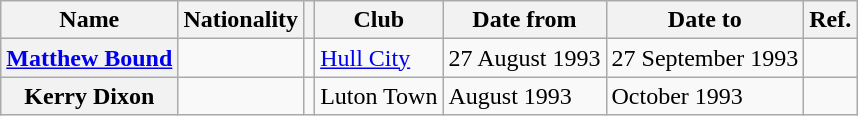<table class="wikitable plainrowheaders">
<tr>
<th scope="col">Name</th>
<th scope="col">Nationality</th>
<th scope="col"></th>
<th scope="col">Club</th>
<th scope="col">Date from</th>
<th scope="col">Date to</th>
<th scope="col">Ref.</th>
</tr>
<tr>
<th scope="row"><a href='#'>Matthew Bound</a></th>
<td></td>
<td align="center"></td>
<td> <a href='#'>Hull City</a></td>
<td>27 August 1993</td>
<td>27 September 1993</td>
<td align="center"></td>
</tr>
<tr>
<th scope="row">Kerry Dixon</th>
<td></td>
<td align="center"></td>
<td> Luton Town</td>
<td>August 1993</td>
<td>October 1993</td>
<td align="center"></td>
</tr>
</table>
